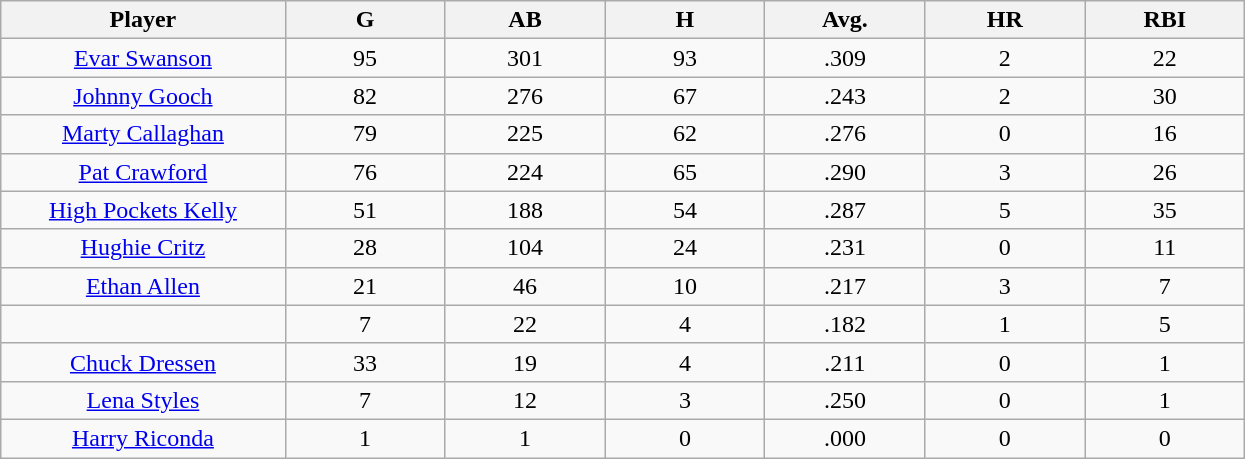<table class="wikitable sortable">
<tr>
<th bgcolor="#DDDDFF" width="16%">Player</th>
<th bgcolor="#DDDDFF" width="9%">G</th>
<th bgcolor="#DDDDFF" width="9%">AB</th>
<th bgcolor="#DDDDFF" width="9%">H</th>
<th bgcolor="#DDDDFF" width="9%">Avg.</th>
<th bgcolor="#DDDDFF" width="9%">HR</th>
<th bgcolor="#DDDDFF" width="9%">RBI</th>
</tr>
<tr align="center">
<td><a href='#'>Evar Swanson</a></td>
<td>95</td>
<td>301</td>
<td>93</td>
<td>.309</td>
<td>2</td>
<td>22</td>
</tr>
<tr align=center>
<td><a href='#'>Johnny Gooch</a></td>
<td>82</td>
<td>276</td>
<td>67</td>
<td>.243</td>
<td>2</td>
<td>30</td>
</tr>
<tr align=center>
<td><a href='#'>Marty Callaghan</a></td>
<td>79</td>
<td>225</td>
<td>62</td>
<td>.276</td>
<td>0</td>
<td>16</td>
</tr>
<tr align=center>
<td><a href='#'>Pat Crawford</a></td>
<td>76</td>
<td>224</td>
<td>65</td>
<td>.290</td>
<td>3</td>
<td>26</td>
</tr>
<tr align=center>
<td><a href='#'>High Pockets Kelly</a></td>
<td>51</td>
<td>188</td>
<td>54</td>
<td>.287</td>
<td>5</td>
<td>35</td>
</tr>
<tr align=center>
<td><a href='#'>Hughie Critz</a></td>
<td>28</td>
<td>104</td>
<td>24</td>
<td>.231</td>
<td>0</td>
<td>11</td>
</tr>
<tr align=center>
<td><a href='#'>Ethan Allen</a></td>
<td>21</td>
<td>46</td>
<td>10</td>
<td>.217</td>
<td>3</td>
<td>7</td>
</tr>
<tr align=center>
<td></td>
<td>7</td>
<td>22</td>
<td>4</td>
<td>.182</td>
<td>1</td>
<td>5</td>
</tr>
<tr align="center">
<td><a href='#'>Chuck Dressen</a></td>
<td>33</td>
<td>19</td>
<td>4</td>
<td>.211</td>
<td>0</td>
<td>1</td>
</tr>
<tr align=center>
<td><a href='#'>Lena Styles</a></td>
<td>7</td>
<td>12</td>
<td>3</td>
<td>.250</td>
<td>0</td>
<td>1</td>
</tr>
<tr align=center>
<td><a href='#'>Harry Riconda</a></td>
<td>1</td>
<td>1</td>
<td>0</td>
<td>.000</td>
<td>0</td>
<td>0</td>
</tr>
</table>
